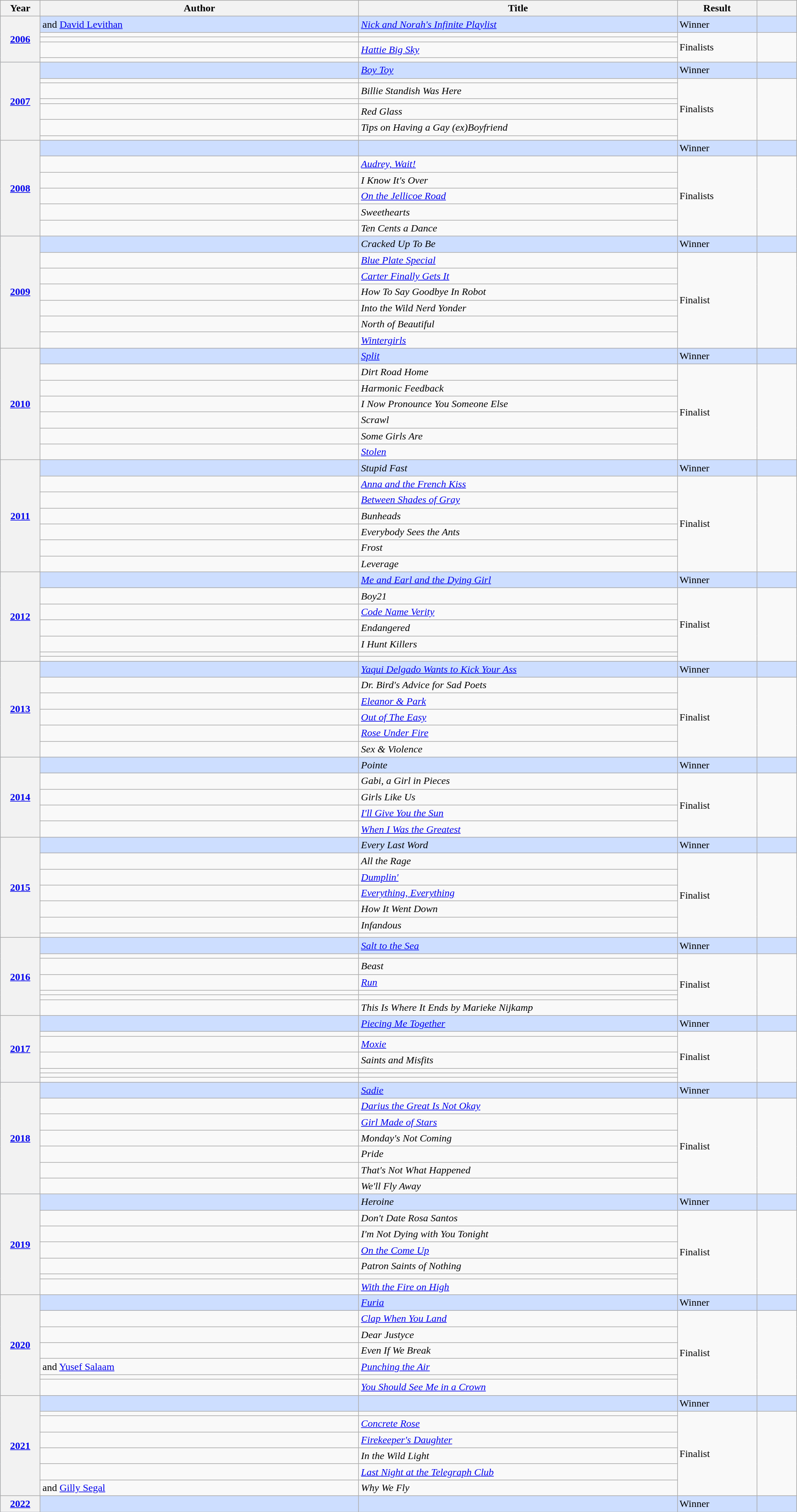<table class="wikitable sortable mw-collapsible" width="100%">
<tr>
<th scope=col width="5%">Year</th>
<th scope=col width="40%">Author</th>
<th scope=col width="40%">Title</th>
<th scope=col width="10%">Result</th>
<th scope=col width="5%" class="unsortable"></th>
</tr>
<tr style="background:#cddeff">
<th scope=row rowspan="5"><a href='#'>2006</a></th>
<td> and <a href='#'>David Levithan</a></td>
<td><em><a href='#'>Nick and Norah's Infinite Playlist</a></em></td>
<td>Winner</td>
<td></td>
</tr>
<tr>
<td></td>
<td></td>
<td rowspan="4">Finalists</td>
<td rowspan="4"></td>
</tr>
<tr>
<td></td>
<td></td>
</tr>
<tr>
<td></td>
<td><em><a href='#'>Hattie Big Sky</a></em></td>
</tr>
<tr>
<td></td>
<td></td>
</tr>
<tr style="background:#cddeff">
<th scope=row rowspan="7"><a href='#'>2007</a></th>
<td></td>
<td><em><a href='#'>Boy Toy</a></em></td>
<td>Winner</td>
<td></td>
</tr>
<tr>
<td></td>
<td></td>
<td rowspan="6">Finalists</td>
<td rowspan="6"></td>
</tr>
<tr>
<td></td>
<td><em>Billie Standish Was Here</em></td>
</tr>
<tr>
<td></td>
<td></td>
</tr>
<tr>
<td></td>
<td><em>Red Glass</em></td>
</tr>
<tr>
<td></td>
<td><em>Tips on Having a Gay (ex)Boyfriend</em></td>
</tr>
<tr>
<td></td>
<td></td>
</tr>
<tr style="background:#cddeff">
<th scope=row rowspan="6"><a href='#'>2008</a></th>
<td></td>
<td><em></em></td>
<td>Winner</td>
<td></td>
</tr>
<tr>
<td></td>
<td><em><a href='#'>Audrey, Wait!</a></em></td>
<td rowspan="5">Finalists</td>
<td rowspan="5"></td>
</tr>
<tr>
<td></td>
<td><em>I Know It's Over</em></td>
</tr>
<tr>
<td></td>
<td><em><a href='#'>On the Jellicoe Road</a></em></td>
</tr>
<tr>
<td></td>
<td><em>Sweethearts</em></td>
</tr>
<tr>
<td></td>
<td><em>Ten Cents a Dance</em></td>
</tr>
<tr style="background:#cddeff">
<th scope=row rowspan="7"><a href='#'>2009</a></th>
<td></td>
<td><em>Cracked Up To Be</em></td>
<td>Winner</td>
<td></td>
</tr>
<tr>
<td></td>
<td><em><a href='#'>Blue Plate Special</a></em></td>
<td rowspan="6">Finalist</td>
<td rowspan="6"></td>
</tr>
<tr>
<td></td>
<td><em><a href='#'>Carter Finally Gets It</a></em></td>
</tr>
<tr>
<td></td>
<td><em>How To Say Goodbye In Robot</em></td>
</tr>
<tr>
<td></td>
<td><em>Into the Wild Nerd Yonder</em></td>
</tr>
<tr>
<td></td>
<td><em>North of Beautiful</em></td>
</tr>
<tr>
<td></td>
<td><em><a href='#'>Wintergirls</a></em></td>
</tr>
<tr style="background:#cddeff">
<th scope=row rowspan="7"><a href='#'>2010</a></th>
<td></td>
<td><em><a href='#'>Split</a></em></td>
<td>Winner</td>
<td></td>
</tr>
<tr>
<td></td>
<td><em>Dirt Road Home</em></td>
<td rowspan="6">Finalist</td>
<td rowspan="6"></td>
</tr>
<tr>
<td></td>
<td><em>Harmonic Feedback</em></td>
</tr>
<tr>
<td></td>
<td><em>I Now Pronounce You Someone Else</em></td>
</tr>
<tr>
<td></td>
<td><em>Scrawl</em></td>
</tr>
<tr>
<td></td>
<td><em>Some Girls Are</em></td>
</tr>
<tr>
<td></td>
<td><em><a href='#'>Stolen</a></em></td>
</tr>
<tr style="background:#cddeff">
<th scope=row rowspan="7"><a href='#'>2011</a></th>
<td></td>
<td><em>Stupid Fast</em></td>
<td>Winner</td>
<td></td>
</tr>
<tr>
<td></td>
<td><em><a href='#'>Anna and the French Kiss</a></em></td>
<td rowspan="6">Finalist</td>
<td rowspan="6"></td>
</tr>
<tr>
<td></td>
<td><em><a href='#'>Between Shades of Gray</a></em></td>
</tr>
<tr>
<td></td>
<td><em>Bunheads</em></td>
</tr>
<tr>
<td></td>
<td><em>Everybody Sees the Ants</em></td>
</tr>
<tr>
<td></td>
<td><em>Frost</em></td>
</tr>
<tr>
<td></td>
<td><em>Leverage</em></td>
</tr>
<tr style="background:#cddeff">
<th scope=row rowspan="7"><a href='#'>2012</a></th>
<td></td>
<td><em><a href='#'>Me and Earl and the Dying Girl</a></em></td>
<td>Winner</td>
<td></td>
</tr>
<tr>
<td></td>
<td><em>Boy21</em></td>
<td rowspan="6">Finalist</td>
<td rowspan="6"></td>
</tr>
<tr>
<td></td>
<td><em><a href='#'>Code Name Verity</a></em></td>
</tr>
<tr>
<td></td>
<td><em>Endangered</em></td>
</tr>
<tr>
<td></td>
<td><em>I Hunt Killers</em></td>
</tr>
<tr>
<td></td>
<td></td>
</tr>
<tr>
<td></td>
<td></td>
</tr>
<tr style="background:#cddeff">
<th scope=row rowspan="6"><a href='#'>2013</a></th>
<td></td>
<td><em><a href='#'>Yaqui Delgado Wants to Kick Your Ass</a></em></td>
<td>Winner</td>
<td></td>
</tr>
<tr>
<td></td>
<td><em>Dr. Bird's Advice for Sad Poets</em></td>
<td rowspan="5">Finalist</td>
<td rowspan="5"></td>
</tr>
<tr>
<td></td>
<td><em><a href='#'>Eleanor & Park</a></em></td>
</tr>
<tr>
<td></td>
<td><em><a href='#'>Out of The Easy</a></em></td>
</tr>
<tr>
<td></td>
<td><em><a href='#'>Rose Under Fire</a></em></td>
</tr>
<tr>
<td></td>
<td><em>Sex & Violence</em></td>
</tr>
<tr style="background:#cddeff">
<th scope=row rowspan="5"><a href='#'>2014</a></th>
<td></td>
<td><em>Pointe</em></td>
<td>Winner</td>
<td></td>
</tr>
<tr>
<td></td>
<td><em>Gabi, a Girl in Pieces</em></td>
<td rowspan="4">Finalist</td>
<td rowspan="4"></td>
</tr>
<tr>
<td></td>
<td><em>Girls Like Us</em></td>
</tr>
<tr>
<td></td>
<td><em><a href='#'>I'll Give You the Sun</a></em></td>
</tr>
<tr>
<td></td>
<td><em><a href='#'>When I Was the Greatest</a></em></td>
</tr>
<tr style="background:#cddeff">
<th scope=row rowspan="7"><a href='#'>2015</a></th>
<td></td>
<td><em>Every Last Word</em></td>
<td>Winner</td>
<td></td>
</tr>
<tr>
<td></td>
<td><em>All the Rage</em></td>
<td rowspan="6">Finalist</td>
<td rowspan="6"></td>
</tr>
<tr>
<td></td>
<td><em><a href='#'>Dumplin'</a></em></td>
</tr>
<tr>
<td></td>
<td><em><a href='#'>Everything, Everything</a></em></td>
</tr>
<tr>
<td></td>
<td><em>How It Went Down</em></td>
</tr>
<tr>
<td></td>
<td><em>Infandous</em></td>
</tr>
<tr>
<td></td>
<td><em></em></td>
</tr>
<tr style="background:#cddeff">
<th scope=row rowspan="7"><a href='#'>2016</a></th>
<td></td>
<td><em><a href='#'>Salt to the Sea</a></em></td>
<td>Winner</td>
<td></td>
</tr>
<tr>
<td></td>
<td></td>
<td rowspan="6">Finalist</td>
<td rowspan="6"></td>
</tr>
<tr>
<td></td>
<td><em>Beast</em></td>
</tr>
<tr>
<td></td>
<td><em><a href='#'>Run</a></em></td>
</tr>
<tr>
<td></td>
<td></td>
</tr>
<tr>
<td></td>
<td></td>
</tr>
<tr>
<td></td>
<td><em>This Is Where It Ends by Marieke Nijkamp</em></td>
</tr>
<tr style="background:#cddeff">
<th scope=row rowspan="7"><a href='#'>2017</a></th>
<td></td>
<td><em><a href='#'>Piecing Me Together</a></em></td>
<td>Winner</td>
<td></td>
</tr>
<tr>
<td></td>
<td></td>
<td rowspan="6">Finalist</td>
<td rowspan="6"></td>
</tr>
<tr>
<td></td>
<td><em><a href='#'>Moxie</a></em></td>
</tr>
<tr>
<td></td>
<td><em>Saints and Misfits</em></td>
</tr>
<tr>
<td></td>
<td></td>
</tr>
<tr>
<td></td>
<td></td>
</tr>
<tr>
<td></td>
<td></td>
</tr>
<tr style="background:#cddeff">
<th scope=row rowspan="7"><a href='#'>2018</a></th>
<td></td>
<td><em><a href='#'>Sadie</a></em></td>
<td>Winner</td>
<td></td>
</tr>
<tr>
<td></td>
<td><em><a href='#'>Darius the Great Is Not Okay</a></em></td>
<td rowspan="6">Finalist</td>
<td rowspan="6"></td>
</tr>
<tr>
<td></td>
<td><em><a href='#'>Girl Made of Stars</a></em></td>
</tr>
<tr>
<td></td>
<td><em>Monday's Not Coming</em></td>
</tr>
<tr>
<td></td>
<td><em>Pride</em></td>
</tr>
<tr>
<td></td>
<td><em>That's Not What Happened</em></td>
</tr>
<tr>
<td></td>
<td><em>We'll Fly Away</em></td>
</tr>
<tr style="background:#cddeff">
<th scope=row rowspan="7"><a href='#'>2019</a></th>
<td></td>
<td><em>Heroine</em></td>
<td>Winner</td>
<td></td>
</tr>
<tr>
<td></td>
<td><em>Don't Date Rosa Santos</em></td>
<td rowspan="6">Finalist</td>
<td rowspan="6"></td>
</tr>
<tr>
<td></td>
<td><em>I'm Not Dying with You Tonight</em></td>
</tr>
<tr>
<td></td>
<td><em><a href='#'>On the Come Up</a></em></td>
</tr>
<tr>
<td></td>
<td><em>Patron Saints of Nothing</em></td>
</tr>
<tr>
<td></td>
<td></td>
</tr>
<tr>
<td></td>
<td><em><a href='#'>With the Fire on High</a></em></td>
</tr>
<tr style="background:#cddeff">
<th scope=row rowspan="7"><a href='#'>2020</a></th>
<td></td>
<td><em><a href='#'>Furia</a></em></td>
<td>Winner</td>
<td></td>
</tr>
<tr>
<td></td>
<td><em><a href='#'>Clap When You Land</a></em></td>
<td rowspan="6">Finalist</td>
<td rowspan="6"></td>
</tr>
<tr>
<td></td>
<td><em>Dear Justyce</em></td>
</tr>
<tr>
<td></td>
<td><em>Even If We Break</em></td>
</tr>
<tr>
<td> and <a href='#'>Yusef Salaam</a></td>
<td><em><a href='#'>Punching the Air</a></em></td>
</tr>
<tr>
<td></td>
<td></td>
</tr>
<tr>
<td></td>
<td><em><a href='#'>You Should See Me in a Crown</a></em></td>
</tr>
<tr style="background:#cddeff">
<th scope=row rowspan="7"><a href='#'>2021</a></th>
<td></td>
<td></td>
<td>Winner</td>
<td></td>
</tr>
<tr>
<td></td>
<td></td>
<td rowspan="6">Finalist</td>
<td rowspan="6"></td>
</tr>
<tr>
<td></td>
<td><em><a href='#'>Concrete Rose</a></em></td>
</tr>
<tr>
<td></td>
<td><em><a href='#'>Firekeeper's Daughter</a></em></td>
</tr>
<tr>
<td></td>
<td><em>In the Wild Light</em></td>
</tr>
<tr>
<td></td>
<td><em><a href='#'>Last Night at the Telegraph Club</a></em></td>
</tr>
<tr>
<td> and <a href='#'>Gilly Segal</a></td>
<td><em>Why We Fly</em></td>
</tr>
<tr style="background:#cddeff">
<th><a href='#'>2022</a></th>
<td></td>
<td></td>
<td>Winner</td>
<td></td>
</tr>
</table>
